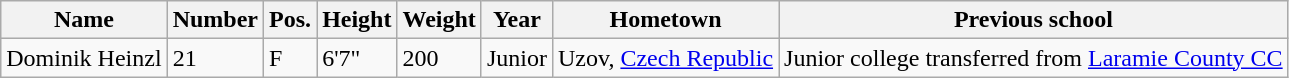<table class="wikitable sortable" border="1">
<tr>
<th>Name</th>
<th>Number</th>
<th>Pos.</th>
<th>Height</th>
<th>Weight</th>
<th>Year</th>
<th>Hometown</th>
<th class="unsortable">Previous school</th>
</tr>
<tr>
<td>Dominik Heinzl</td>
<td>21</td>
<td>F</td>
<td>6'7"</td>
<td>200</td>
<td>Junior</td>
<td>Uzov, <a href='#'>Czech Republic</a></td>
<td>Junior college transferred from <a href='#'>Laramie County CC</a></td>
</tr>
</table>
